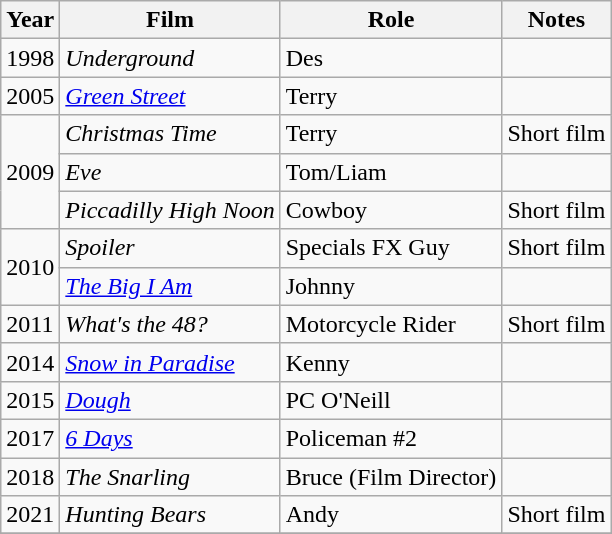<table class="wikitable" style="font-size: 100%;">
<tr>
<th>Year</th>
<th>Film</th>
<th>Role</th>
<th>Notes</th>
</tr>
<tr>
<td rowspan="1">1998</td>
<td><em>Underground</em></td>
<td>Des</td>
<td></td>
</tr>
<tr>
<td rowspan="1">2005</td>
<td><em><a href='#'>Green Street</a></em></td>
<td>Terry</td>
<td></td>
</tr>
<tr>
<td rowspan="3">2009</td>
<td><em>Christmas Time</em></td>
<td>Terry</td>
<td>Short film</td>
</tr>
<tr>
<td><em>Eve</em></td>
<td>Tom/Liam</td>
<td></td>
</tr>
<tr>
<td><em>Piccadilly High Noon</em></td>
<td>Cowboy</td>
<td>Short film</td>
</tr>
<tr>
<td rowspan="2">2010</td>
<td><em>Spoiler</em></td>
<td>Specials FX Guy</td>
<td>Short film</td>
</tr>
<tr>
<td><em><a href='#'>The Big I Am</a></em></td>
<td>Johnny</td>
<td></td>
</tr>
<tr>
<td rowspan="1">2011</td>
<td><em>What's the 48?</em></td>
<td>Motorcycle Rider</td>
<td>Short film</td>
</tr>
<tr>
<td rowspan="1">2014</td>
<td><em><a href='#'>Snow in Paradise</a></em></td>
<td>Kenny</td>
<td></td>
</tr>
<tr>
<td rowspan="1">2015</td>
<td><em><a href='#'>Dough</a></em></td>
<td>PC O'Neill</td>
<td></td>
</tr>
<tr>
<td rowspan="1">2017</td>
<td><em><a href='#'>6 Days</a></em></td>
<td>Policeman #2</td>
<td></td>
</tr>
<tr>
<td rowspan="1">2018</td>
<td><em>The Snarling</em></td>
<td>Bruce (Film Director)</td>
<td></td>
</tr>
<tr>
<td rowspan="1">2021</td>
<td><em>Hunting Bears</em></td>
<td>Andy</td>
<td>Short film</td>
</tr>
<tr>
</tr>
</table>
